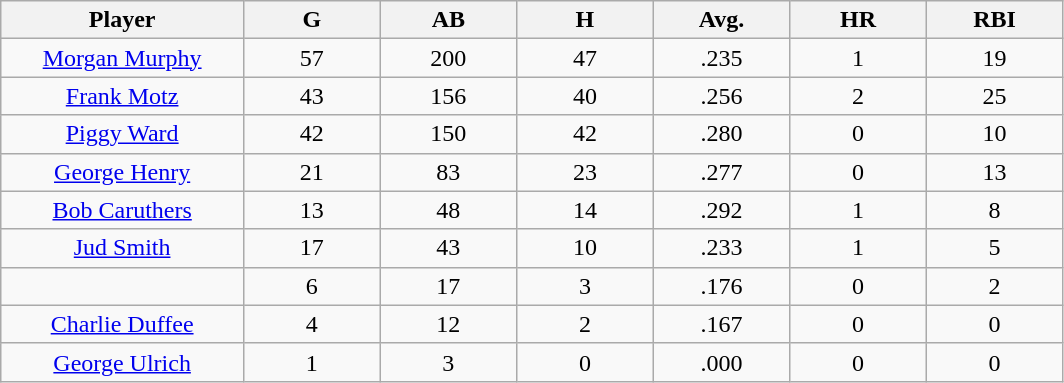<table class="wikitable sortable">
<tr>
<th bgcolor="#DDDDFF" width="16%">Player</th>
<th bgcolor="#DDDDFF" width="9%">G</th>
<th bgcolor="#DDDDFF" width="9%">AB</th>
<th bgcolor="#DDDDFF" width="9%">H</th>
<th bgcolor="#DDDDFF" width="9%">Avg.</th>
<th bgcolor="#DDDDFF" width="9%">HR</th>
<th bgcolor="#DDDDFF" width="9%">RBI</th>
</tr>
<tr align="center">
<td><a href='#'>Morgan Murphy</a></td>
<td>57</td>
<td>200</td>
<td>47</td>
<td>.235</td>
<td>1</td>
<td>19</td>
</tr>
<tr align=center>
<td><a href='#'>Frank Motz</a></td>
<td>43</td>
<td>156</td>
<td>40</td>
<td>.256</td>
<td>2</td>
<td>25</td>
</tr>
<tr align=center>
<td><a href='#'>Piggy Ward</a></td>
<td>42</td>
<td>150</td>
<td>42</td>
<td>.280</td>
<td>0</td>
<td>10</td>
</tr>
<tr align=center>
<td><a href='#'>George Henry</a></td>
<td>21</td>
<td>83</td>
<td>23</td>
<td>.277</td>
<td>0</td>
<td>13</td>
</tr>
<tr align=center>
<td><a href='#'>Bob Caruthers</a></td>
<td>13</td>
<td>48</td>
<td>14</td>
<td>.292</td>
<td>1</td>
<td>8</td>
</tr>
<tr align=center>
<td><a href='#'>Jud Smith</a></td>
<td>17</td>
<td>43</td>
<td>10</td>
<td>.233</td>
<td>1</td>
<td>5</td>
</tr>
<tr align=center>
<td></td>
<td>6</td>
<td>17</td>
<td>3</td>
<td>.176</td>
<td>0</td>
<td>2</td>
</tr>
<tr align="center">
<td><a href='#'>Charlie Duffee</a></td>
<td>4</td>
<td>12</td>
<td>2</td>
<td>.167</td>
<td>0</td>
<td>0</td>
</tr>
<tr align=center>
<td><a href='#'>George Ulrich</a></td>
<td>1</td>
<td>3</td>
<td>0</td>
<td>.000</td>
<td>0</td>
<td>0</td>
</tr>
</table>
